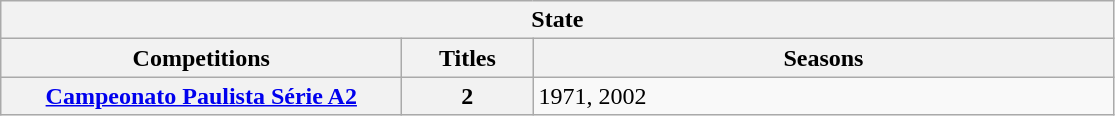<table class="wikitable">
<tr>
<th colspan="3">State</th>
</tr>
<tr>
<th style="width:260px">Competitions</th>
<th style="width:80px">Titles</th>
<th style="width:380px">Seasons</th>
</tr>
<tr>
<th style="text-align:center"><a href='#'>Campeonato Paulista Série A2</a></th>
<th style="text-align:center"><strong>2</strong></th>
<td align="left">1971, 2002</td>
</tr>
</table>
